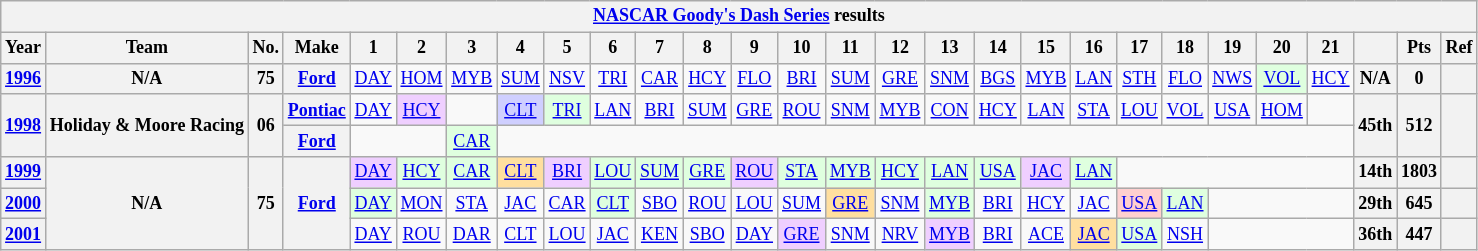<table class="wikitable" style="text-align:center; font-size:75%">
<tr>
<th colspan=32><a href='#'>NASCAR Goody's Dash Series</a> results</th>
</tr>
<tr>
<th>Year</th>
<th>Team</th>
<th>No.</th>
<th>Make</th>
<th>1</th>
<th>2</th>
<th>3</th>
<th>4</th>
<th>5</th>
<th>6</th>
<th>7</th>
<th>8</th>
<th>9</th>
<th>10</th>
<th>11</th>
<th>12</th>
<th>13</th>
<th>14</th>
<th>15</th>
<th>16</th>
<th>17</th>
<th>18</th>
<th>19</th>
<th>20</th>
<th>21</th>
<th></th>
<th>Pts</th>
<th>Ref</th>
</tr>
<tr>
<th><a href='#'>1996</a></th>
<th>N/A</th>
<th>75</th>
<th><a href='#'>Ford</a></th>
<td><a href='#'>DAY</a></td>
<td><a href='#'>HOM</a></td>
<td><a href='#'>MYB</a></td>
<td><a href='#'>SUM</a></td>
<td><a href='#'>NSV</a></td>
<td><a href='#'>TRI</a></td>
<td><a href='#'>CAR</a></td>
<td><a href='#'>HCY</a></td>
<td><a href='#'>FLO</a></td>
<td><a href='#'>BRI</a></td>
<td><a href='#'>SUM</a></td>
<td><a href='#'>GRE</a></td>
<td><a href='#'>SNM</a></td>
<td><a href='#'>BGS</a></td>
<td><a href='#'>MYB</a></td>
<td><a href='#'>LAN</a></td>
<td><a href='#'>STH</a></td>
<td><a href='#'>FLO</a></td>
<td><a href='#'>NWS</a></td>
<td style="background:#DFFFDF;"><a href='#'>VOL</a><br></td>
<td><a href='#'>HCY</a></td>
<th>N/A</th>
<th>0</th>
<th></th>
</tr>
<tr>
<th rowspan=2><a href='#'>1998</a></th>
<th rowspan=2>Holiday & Moore Racing</th>
<th rowspan=2>06</th>
<th><a href='#'>Pontiac</a></th>
<td><a href='#'>DAY</a></td>
<td style="background:#EFCFFF;"><a href='#'>HCY</a><br></td>
<td></td>
<td style="background:#CFCFFF;"><a href='#'>CLT</a><br></td>
<td style="background:#DFFFDF;"><a href='#'>TRI</a><br></td>
<td><a href='#'>LAN</a></td>
<td><a href='#'>BRI</a></td>
<td><a href='#'>SUM</a></td>
<td><a href='#'>GRE</a></td>
<td><a href='#'>ROU</a></td>
<td><a href='#'>SNM</a></td>
<td><a href='#'>MYB</a></td>
<td><a href='#'>CON</a></td>
<td><a href='#'>HCY</a></td>
<td><a href='#'>LAN</a></td>
<td><a href='#'>STA</a></td>
<td><a href='#'>LOU</a></td>
<td><a href='#'>VOL</a></td>
<td><a href='#'>USA</a></td>
<td><a href='#'>HOM</a></td>
<td></td>
<th rowspan=2>45th</th>
<th rowspan=2>512</th>
<th rowspan=2></th>
</tr>
<tr>
<th><a href='#'>Ford</a></th>
<td colspan=2></td>
<td style="background:#DFFFDF;"><a href='#'>CAR</a><br></td>
<td colspan=18></td>
</tr>
<tr>
<th><a href='#'>1999</a></th>
<th rowspan=3>N/A</th>
<th rowspan=3>75</th>
<th rowspan=3><a href='#'>Ford</a></th>
<td style="background:#EFCFFF;"><a href='#'>DAY</a><br></td>
<td style="background:#DFFFDF;"><a href='#'>HCY</a><br></td>
<td style="background:#DFFFDF;"><a href='#'>CAR</a><br></td>
<td style="background:#FFDF9F;"><a href='#'>CLT</a><br></td>
<td style="background:#EFCFFF;"><a href='#'>BRI</a><br></td>
<td style="background:#DFFFDF;"><a href='#'>LOU</a><br></td>
<td style="background:#DFFFDF;"><a href='#'>SUM</a><br></td>
<td style="background:#DFFFDF;"><a href='#'>GRE</a><br></td>
<td style="background:#EFCFFF;"><a href='#'>ROU</a><br></td>
<td style="background:#DFFFDF;"><a href='#'>STA</a><br></td>
<td style="background:#DFFFDF;"><a href='#'>MYB</a><br></td>
<td style="background:#DFFFDF;"><a href='#'>HCY</a><br></td>
<td style="background:#DFFFDF;"><a href='#'>LAN</a><br></td>
<td style="background:#DFFFDF;"><a href='#'>USA</a><br></td>
<td style="background:#EFCFFF;"><a href='#'>JAC</a><br></td>
<td style="background:#DFFFDF;"><a href='#'>LAN</a><br></td>
<td colspan=5></td>
<th>14th</th>
<th>1803</th>
<th></th>
</tr>
<tr>
<th><a href='#'>2000</a></th>
<td style="background:#DFFFDF;"><a href='#'>DAY</a><br></td>
<td><a href='#'>MON</a></td>
<td><a href='#'>STA</a></td>
<td><a href='#'>JAC</a></td>
<td><a href='#'>CAR</a></td>
<td style="background:#DFFFDF;"><a href='#'>CLT</a><br></td>
<td><a href='#'>SBO</a></td>
<td><a href='#'>ROU</a></td>
<td><a href='#'>LOU</a></td>
<td><a href='#'>SUM</a></td>
<td style="background:#FFDF9F;"><a href='#'>GRE</a><br></td>
<td><a href='#'>SNM</a></td>
<td style="background:#DFFFDF;"><a href='#'>MYB</a><br></td>
<td><a href='#'>BRI</a></td>
<td><a href='#'>HCY</a></td>
<td><a href='#'>JAC</a></td>
<td style="background:#FFCFCF;"><a href='#'>USA</a><br></td>
<td style="background:#DFFFDF;"><a href='#'>LAN</a><br></td>
<td colspan=3></td>
<th>29th</th>
<th>645</th>
<th></th>
</tr>
<tr>
<th><a href='#'>2001</a></th>
<td><a href='#'>DAY</a></td>
<td><a href='#'>ROU</a></td>
<td><a href='#'>DAR</a></td>
<td><a href='#'>CLT</a></td>
<td><a href='#'>LOU</a></td>
<td><a href='#'>JAC</a></td>
<td><a href='#'>KEN</a></td>
<td><a href='#'>SBO</a></td>
<td><a href='#'>DAY</a></td>
<td style="background:#EFCFFF;"><a href='#'>GRE</a><br></td>
<td><a href='#'>SNM</a></td>
<td><a href='#'>NRV</a></td>
<td style="background:#EFCFFF;"><a href='#'>MYB</a><br></td>
<td><a href='#'>BRI</a></td>
<td><a href='#'>ACE</a></td>
<td style="background:#FFDF9F;"><a href='#'>JAC</a><br></td>
<td style="background:#DFFFDF;"><a href='#'>USA</a><br></td>
<td><a href='#'>NSH</a></td>
<td colspan=3></td>
<th>36th</th>
<th>447</th>
<th></th>
</tr>
</table>
